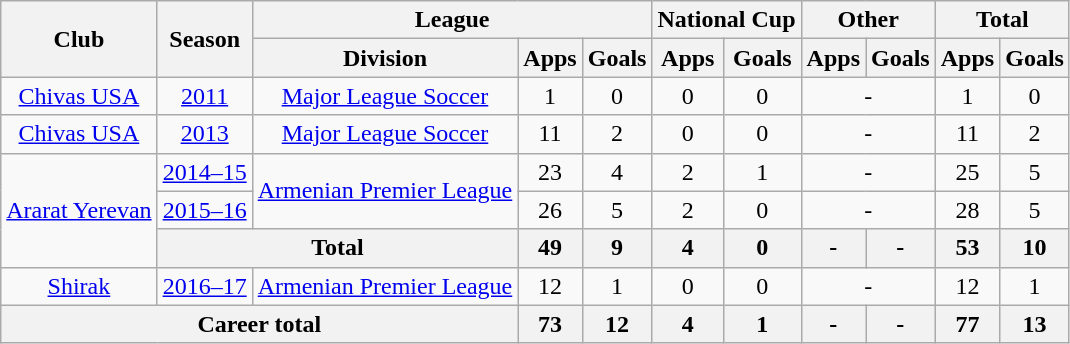<table class="wikitable" style="text-align: center;">
<tr>
<th rowspan="2">Club</th>
<th rowspan="2">Season</th>
<th colspan="3">League</th>
<th colspan="2">National Cup</th>
<th colspan="2">Other</th>
<th colspan="2">Total</th>
</tr>
<tr>
<th>Division</th>
<th>Apps</th>
<th>Goals</th>
<th>Apps</th>
<th>Goals</th>
<th>Apps</th>
<th>Goals</th>
<th>Apps</th>
<th>Goals</th>
</tr>
<tr>
<td valign="center"><a href='#'>Chivas USA</a></td>
<td><a href='#'>2011</a></td>
<td><a href='#'>Major League Soccer</a></td>
<td>1</td>
<td>0</td>
<td>0</td>
<td>0</td>
<td colspan="2">-</td>
<td>1</td>
<td>0</td>
</tr>
<tr>
<td valign="center"><a href='#'>Chivas USA</a></td>
<td><a href='#'>2013</a></td>
<td><a href='#'>Major League Soccer</a></td>
<td>11</td>
<td>2</td>
<td>0</td>
<td>0</td>
<td colspan="2">-</td>
<td>11</td>
<td>2</td>
</tr>
<tr>
<td rowspan="3" valign="center"><a href='#'>Ararat Yerevan</a></td>
<td><a href='#'>2014–15</a></td>
<td rowspan="2" valign="center"><a href='#'>Armenian Premier League</a></td>
<td>23</td>
<td>4</td>
<td>2</td>
<td>1</td>
<td colspan="2">-</td>
<td>25</td>
<td>5</td>
</tr>
<tr>
<td><a href='#'>2015–16</a></td>
<td>26</td>
<td>5</td>
<td>2</td>
<td>0</td>
<td colspan="2">-</td>
<td>28</td>
<td>5</td>
</tr>
<tr>
<th colspan="2">Total</th>
<th>49</th>
<th>9</th>
<th>4</th>
<th>0</th>
<th>-</th>
<th>-</th>
<th>53</th>
<th>10</th>
</tr>
<tr>
<td valign="center"><a href='#'>Shirak</a></td>
<td><a href='#'>2016–17</a></td>
<td><a href='#'>Armenian Premier League</a></td>
<td>12</td>
<td>1</td>
<td>0</td>
<td>0</td>
<td colspan="2">-</td>
<td>12</td>
<td>1</td>
</tr>
<tr>
<th colspan="3">Career total</th>
<th>73</th>
<th>12</th>
<th>4</th>
<th>1</th>
<th>-</th>
<th>-</th>
<th>77</th>
<th>13</th>
</tr>
</table>
